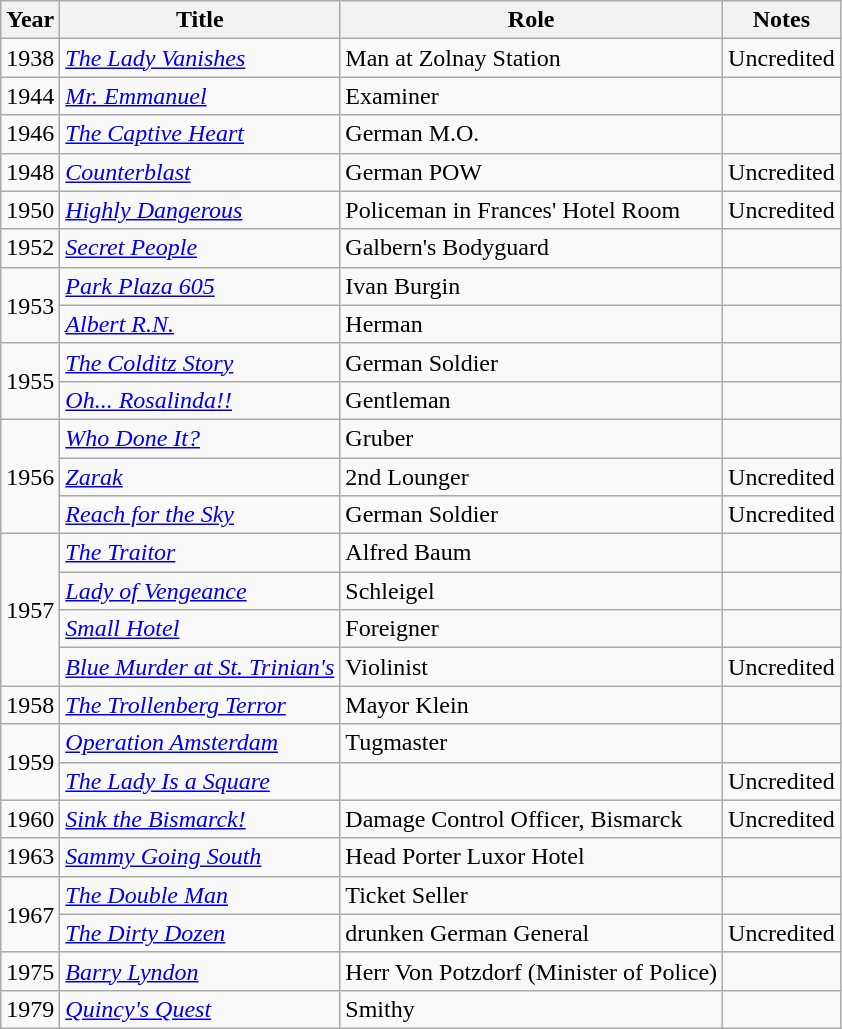<table class="wikitable sortable">
<tr>
<th>Year</th>
<th>Title</th>
<th>Role</th>
<th class="unsortable">Notes</th>
</tr>
<tr>
<td>1938</td>
<td><em><a href='#'>The Lady Vanishes</a></em></td>
<td>Man at Zolnay Station</td>
<td>Uncredited</td>
</tr>
<tr>
<td>1944</td>
<td><em><a href='#'>Mr. Emmanuel</a></em></td>
<td>Examiner</td>
<td></td>
</tr>
<tr>
<td>1946</td>
<td><em><a href='#'>The Captive Heart</a></em></td>
<td>German M.O.</td>
<td></td>
</tr>
<tr>
<td>1948</td>
<td><em><a href='#'>Counterblast</a></em></td>
<td>German POW</td>
<td>Uncredited</td>
</tr>
<tr>
<td>1950</td>
<td><em><a href='#'>Highly Dangerous</a></em></td>
<td>Policeman in Frances' Hotel Room</td>
<td>Uncredited</td>
</tr>
<tr>
<td>1952</td>
<td><em><a href='#'>Secret People</a></em></td>
<td>Galbern's Bodyguard</td>
<td></td>
</tr>
<tr>
<td rowspan=2>1953</td>
<td><em><a href='#'>Park Plaza 605</a></em></td>
<td>Ivan Burgin</td>
<td></td>
</tr>
<tr>
<td><em><a href='#'>Albert R.N.</a></em></td>
<td>Herman</td>
<td></td>
</tr>
<tr>
<td rowspan=2>1955</td>
<td><em><a href='#'>The Colditz Story</a></em></td>
<td>German Soldier</td>
<td></td>
</tr>
<tr>
<td><em><a href='#'>Oh... Rosalinda!!</a></em></td>
<td>Gentleman</td>
<td></td>
</tr>
<tr>
<td rowspan=3>1956</td>
<td><em><a href='#'>Who Done It?</a></em></td>
<td>Gruber</td>
<td></td>
</tr>
<tr>
<td><em><a href='#'>Zarak</a></em></td>
<td>2nd Lounger</td>
<td>Uncredited</td>
</tr>
<tr>
<td><em><a href='#'>Reach for the Sky</a></em></td>
<td>German Soldier</td>
<td>Uncredited</td>
</tr>
<tr>
<td rowspan=4>1957</td>
<td><em><a href='#'>The Traitor</a></em></td>
<td>Alfred Baum</td>
<td></td>
</tr>
<tr>
<td><em><a href='#'>Lady of Vengeance</a></em></td>
<td>Schleigel</td>
<td></td>
</tr>
<tr>
<td><em><a href='#'>Small Hotel</a></em></td>
<td>Foreigner</td>
<td></td>
</tr>
<tr>
<td><em><a href='#'>Blue Murder at St. Trinian's</a></em></td>
<td>Violinist</td>
<td>Uncredited</td>
</tr>
<tr>
<td>1958</td>
<td><em><a href='#'>The Trollenberg Terror</a></em></td>
<td>Mayor Klein</td>
<td></td>
</tr>
<tr>
<td rowspan=2>1959</td>
<td><em><a href='#'>Operation Amsterdam</a></em></td>
<td>Tugmaster</td>
<td></td>
</tr>
<tr>
<td><em><a href='#'>The Lady Is a Square</a></em></td>
<td></td>
<td>Uncredited</td>
</tr>
<tr>
<td>1960</td>
<td><em><a href='#'>Sink the Bismarck!</a></em></td>
<td>Damage Control Officer, Bismarck</td>
<td>Uncredited</td>
</tr>
<tr>
<td>1963</td>
<td><em><a href='#'>Sammy Going South</a></em></td>
<td>Head Porter Luxor Hotel</td>
<td></td>
</tr>
<tr>
<td rowspan=2>1967</td>
<td><em><a href='#'>The Double Man</a></em></td>
<td>Ticket Seller</td>
<td></td>
</tr>
<tr>
<td><em><a href='#'>The Dirty Dozen</a></em></td>
<td>drunken German General</td>
<td>Uncredited</td>
</tr>
<tr>
<td>1975</td>
<td><em><a href='#'>Barry Lyndon</a></em></td>
<td>Herr Von Potzdorf (Minister of Police)</td>
<td></td>
</tr>
<tr>
<td>1979</td>
<td><em><a href='#'>Quincy's Quest</a></em></td>
<td>Smithy</td>
<td></td>
</tr>
</table>
